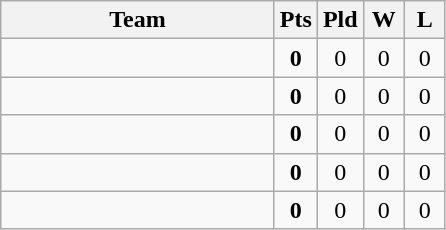<table class=wikitable style="text-align:center">
<tr>
<th width=175>Team</th>
<th width=20>Pts</th>
<th width=20>Pld</th>
<th width=20>W</th>
<th width=20>L</th>
</tr>
<tr>
<td style="text-align:left"></td>
<td><strong>0</strong></td>
<td>0</td>
<td>0</td>
<td>0</td>
</tr>
<tr>
<td style="text-align:left"></td>
<td><strong>0</strong></td>
<td>0</td>
<td>0</td>
<td>0</td>
</tr>
<tr>
<td style="text-align:left"></td>
<td><strong>0</strong></td>
<td>0</td>
<td>0</td>
<td>0</td>
</tr>
<tr>
<td style="text-align:left"></td>
<td><strong>0</strong></td>
<td>0</td>
<td>0</td>
<td>0</td>
</tr>
<tr>
<td style="text-align:left"></td>
<td><strong>0</strong></td>
<td>0</td>
<td>0</td>
<td>0</td>
</tr>
</table>
